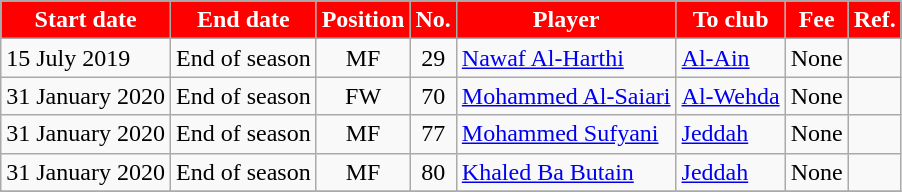<table class="wikitable sortable">
<tr>
<th style="background:red; color:white;">Start date</th>
<th style="background:red; color:white;">End date</th>
<th style="background:red; color:white;">Position</th>
<th style="background:red; color:white;">No.</th>
<th style="background:red; color:white;">Player</th>
<th style="background:red; color:white;">To club</th>
<th style="background:red; color:white;">Fee</th>
<th style="background:red; color:white;">Ref.</th>
</tr>
<tr>
<td>15 July 2019</td>
<td>End of season</td>
<td style="text-align:center;">MF</td>
<td style="text-align:center;">29</td>
<td style="text-align:left;"> <a href='#'>Nawaf Al-Harthi</a></td>
<td style="text-align:left;"> <a href='#'>Al-Ain</a></td>
<td>None</td>
<td></td>
</tr>
<tr>
<td>31 January 2020</td>
<td>End of season</td>
<td style="text-align:center;">FW</td>
<td style="text-align:center;">70</td>
<td style="text-align:left;"> <a href='#'>Mohammed Al-Saiari</a></td>
<td style="text-align:left;"> <a href='#'>Al-Wehda</a></td>
<td>None</td>
<td></td>
</tr>
<tr>
<td>31 January 2020</td>
<td>End of season</td>
<td style="text-align:center;">MF</td>
<td style="text-align:center;">77</td>
<td style="text-align:left;"> <a href='#'>Mohammed Sufyani</a></td>
<td style="text-align:left;"> <a href='#'>Jeddah</a></td>
<td>None</td>
<td></td>
</tr>
<tr>
<td>31 January 2020</td>
<td>End of season</td>
<td style="text-align:center;">MF</td>
<td style="text-align:center;">80</td>
<td style="text-align:left;"> <a href='#'>Khaled Ba Butain</a></td>
<td style="text-align:left;"> <a href='#'>Jeddah</a></td>
<td>None</td>
<td></td>
</tr>
<tr>
</tr>
</table>
